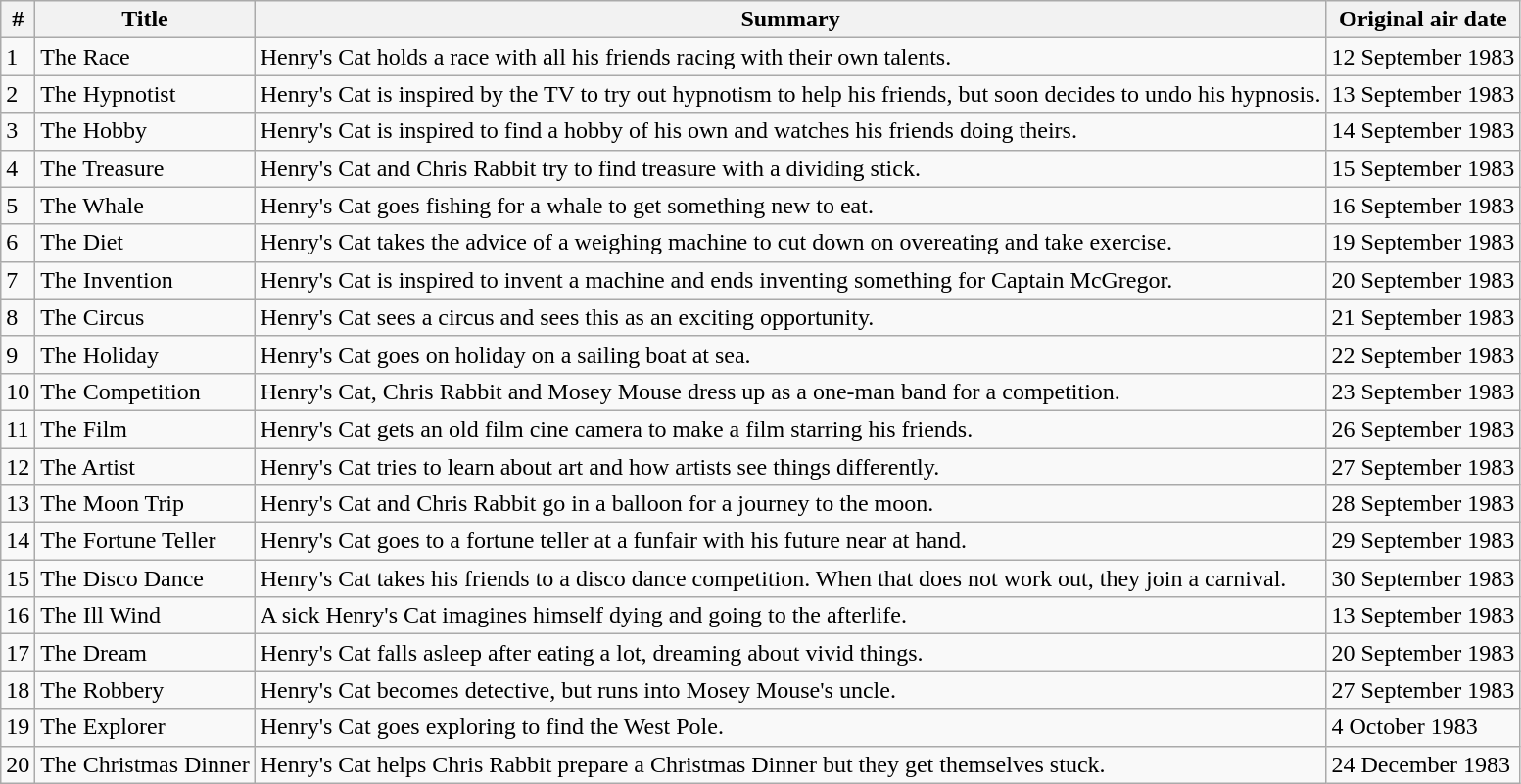<table class="wikitable">
<tr>
<th>#</th>
<th>Title</th>
<th>Summary</th>
<th>Original air date</th>
</tr>
<tr>
<td>1</td>
<td>The Race</td>
<td>Henry's Cat holds a race with all his friends racing with their own talents.</td>
<td>12 September 1983</td>
</tr>
<tr>
<td>2</td>
<td>The Hypnotist</td>
<td>Henry's Cat is inspired by the TV to try out hypnotism to help his friends, but soon decides to undo his hypnosis.</td>
<td>13 September 1983</td>
</tr>
<tr>
<td>3</td>
<td>The Hobby</td>
<td>Henry's Cat is inspired to find a hobby of his own and watches his friends doing theirs.</td>
<td>14 September 1983</td>
</tr>
<tr>
<td>4</td>
<td>The Treasure</td>
<td>Henry's Cat and Chris Rabbit try to find treasure with a dividing stick.</td>
<td>15 September 1983</td>
</tr>
<tr>
<td>5</td>
<td>The Whale</td>
<td>Henry's Cat goes fishing for a whale to get something new to eat.</td>
<td>16 September 1983</td>
</tr>
<tr>
<td>6</td>
<td>The Diet</td>
<td>Henry's Cat takes the advice of a weighing machine to cut down on overeating and take exercise.</td>
<td>19 September 1983</td>
</tr>
<tr>
<td>7</td>
<td>The Invention</td>
<td>Henry's Cat is inspired to invent a machine and ends inventing something for Captain McGregor.</td>
<td>20 September 1983</td>
</tr>
<tr>
<td>8</td>
<td>The Circus</td>
<td>Henry's Cat sees a circus and sees this as an exciting opportunity.</td>
<td>21 September 1983</td>
</tr>
<tr>
<td>9</td>
<td>The Holiday</td>
<td>Henry's Cat goes on holiday on a sailing boat at sea.</td>
<td>22 September 1983</td>
</tr>
<tr>
<td>10</td>
<td>The Competition</td>
<td>Henry's Cat, Chris Rabbit and Mosey Mouse dress up as a one-man band for a competition.</td>
<td>23 September 1983</td>
</tr>
<tr>
<td>11</td>
<td>The Film</td>
<td>Henry's Cat gets an old film cine camera to make a film starring his friends.</td>
<td>26 September 1983</td>
</tr>
<tr>
<td>12</td>
<td>The Artist</td>
<td>Henry's Cat tries to learn about art and how artists see things differently.</td>
<td>27 September 1983</td>
</tr>
<tr>
<td>13</td>
<td>The Moon Trip</td>
<td>Henry's Cat and Chris Rabbit go in a balloon for a journey to the moon.</td>
<td>28 September 1983</td>
</tr>
<tr>
<td>14</td>
<td>The Fortune Teller</td>
<td>Henry's Cat goes to a fortune teller at a funfair with his future near at hand.</td>
<td>29 September 1983</td>
</tr>
<tr>
<td>15</td>
<td>The Disco Dance</td>
<td>Henry's Cat takes his friends to a disco dance competition. When that does not work out, they join a carnival.</td>
<td>30 September 1983</td>
</tr>
<tr>
<td>16</td>
<td>The Ill Wind</td>
<td>A sick Henry's Cat imagines himself dying and going to the afterlife.</td>
<td>13 September 1983</td>
</tr>
<tr>
<td>17</td>
<td>The Dream</td>
<td>Henry's Cat falls asleep after eating a lot, dreaming about vivid things.</td>
<td>20 September 1983</td>
</tr>
<tr>
<td>18</td>
<td>The Robbery</td>
<td>Henry's Cat becomes detective, but runs into Mosey Mouse's uncle.</td>
<td>27 September 1983</td>
</tr>
<tr>
<td>19</td>
<td>The Explorer</td>
<td>Henry's Cat goes exploring to find the West Pole.</td>
<td>4 October 1983</td>
</tr>
<tr>
<td>20</td>
<td>The Christmas Dinner</td>
<td>Henry's Cat helps Chris Rabbit prepare a Christmas Dinner but they get themselves stuck.</td>
<td>24 December 1983</td>
</tr>
</table>
